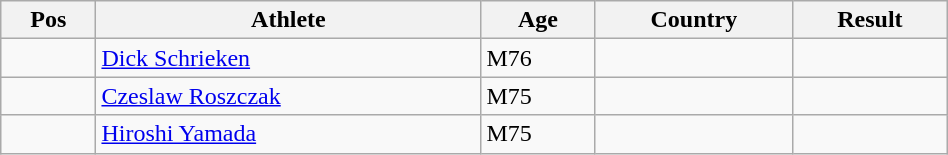<table class="wikitable"  style="text-align:center; width:50%;">
<tr>
<th>Pos</th>
<th>Athlete</th>
<th>Age</th>
<th>Country</th>
<th>Result</th>
</tr>
<tr>
<td align=center></td>
<td align=left><a href='#'>Dick Schrieken</a></td>
<td align=left>M76</td>
<td align=left></td>
<td></td>
</tr>
<tr>
<td align=center></td>
<td align=left><a href='#'>Czeslaw Roszczak</a></td>
<td align=left>M75</td>
<td align=left></td>
<td></td>
</tr>
<tr>
<td align=center></td>
<td align=left><a href='#'>Hiroshi Yamada</a></td>
<td align=left>M75</td>
<td align=left></td>
<td></td>
</tr>
</table>
